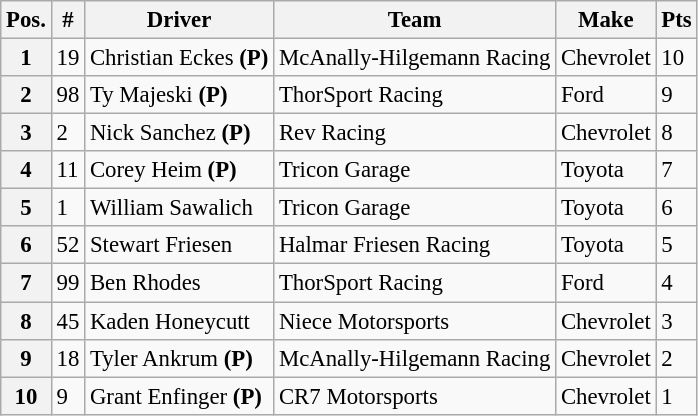<table class="wikitable" style="font-size:95%">
<tr>
<th>Pos.</th>
<th>#</th>
<th>Driver</th>
<th>Team</th>
<th>Make</th>
<th>Pts</th>
</tr>
<tr>
<th>1</th>
<td>19</td>
<td>Christian Eckes <strong>(P)</strong></td>
<td>McAnally-Hilgemann Racing</td>
<td>Chevrolet</td>
<td>10</td>
</tr>
<tr>
<th>2</th>
<td>98</td>
<td>Ty Majeski <strong>(P)</strong></td>
<td>ThorSport Racing</td>
<td>Ford</td>
<td>9</td>
</tr>
<tr>
<th>3</th>
<td>2</td>
<td>Nick Sanchez <strong>(P)</strong></td>
<td>Rev Racing</td>
<td>Chevrolet</td>
<td>8</td>
</tr>
<tr>
<th>4</th>
<td>11</td>
<td>Corey Heim <strong>(P)</strong></td>
<td>Tricon Garage</td>
<td>Toyota</td>
<td>7</td>
</tr>
<tr>
<th>5</th>
<td>1</td>
<td>William Sawalich</td>
<td>Tricon Garage</td>
<td>Toyota</td>
<td>6</td>
</tr>
<tr>
<th>6</th>
<td>52</td>
<td>Stewart Friesen</td>
<td>Halmar Friesen Racing</td>
<td>Toyota</td>
<td>5</td>
</tr>
<tr>
<th>7</th>
<td>99</td>
<td>Ben Rhodes</td>
<td>ThorSport Racing</td>
<td>Ford</td>
<td>4</td>
</tr>
<tr>
<th>8</th>
<td>45</td>
<td>Kaden Honeycutt</td>
<td>Niece Motorsports</td>
<td>Chevrolet</td>
<td>3</td>
</tr>
<tr>
<th>9</th>
<td>18</td>
<td>Tyler Ankrum <strong>(P)</strong></td>
<td>McAnally-Hilgemann Racing</td>
<td>Chevrolet</td>
<td>2</td>
</tr>
<tr>
<th>10</th>
<td>9</td>
<td>Grant Enfinger <strong>(P)</strong></td>
<td>CR7 Motorsports</td>
<td>Chevrolet</td>
<td>1</td>
</tr>
</table>
